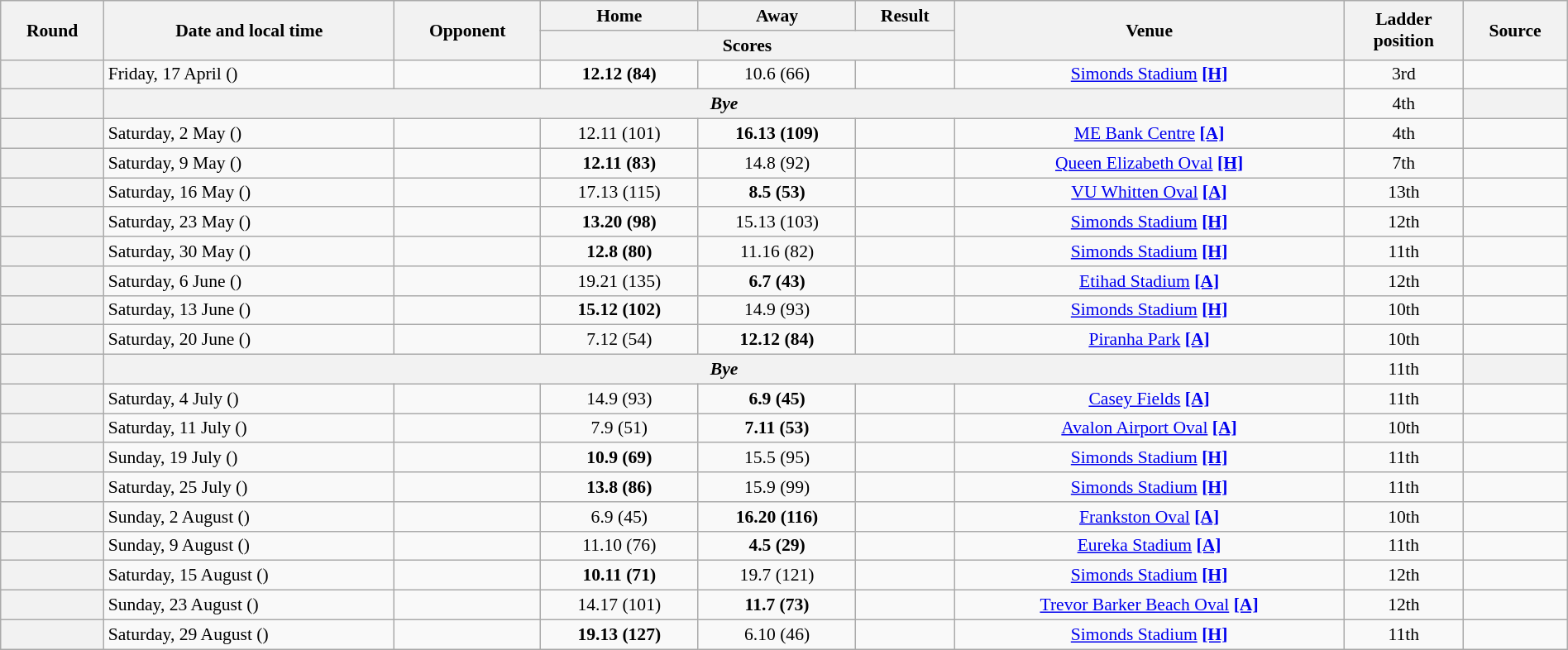<table class="wikitable plainrowheaders" style="font-size:90%; width:100%; text-align:center;">
<tr>
<th scope="col" rowspan="2">Round</th>
<th scope="col" rowspan="2">Date and local time</th>
<th scope="col" rowspan="2">Opponent</th>
<th scope="col">Home</th>
<th scope="col">Away</th>
<th scope="col">Result</th>
<th scope="col" rowspan="2">Venue</th>
<th scope="col" rowspan="2">Ladder<br>position</th>
<th scope="col" rowspan="2">Source</th>
</tr>
<tr>
<th scope="col" colspan="3">Scores</th>
</tr>
<tr>
<th scope="row"></th>
<td align=left>Friday, 17 April ()</td>
<td align=left></td>
<td><strong>12.12 (84)</strong></td>
<td>10.6 (66)</td>
<td></td>
<td><a href='#'>Simonds Stadium</a> <a href='#'><strong>[H]</strong></a></td>
<td>3rd</td>
<td></td>
</tr>
<tr>
<th scope="row"></th>
<th colspan=6><span><em>Bye</em></span></th>
<td>4th</td>
<th></th>
</tr>
<tr>
<th scope="row"></th>
<td align=left>Saturday, 2 May ()</td>
<td align=left></td>
<td>12.11 (101)</td>
<td><strong>16.13 (109)</strong></td>
<td></td>
<td><a href='#'>ME Bank Centre</a> <a href='#'><strong>[A]</strong></a></td>
<td>4th</td>
<td></td>
</tr>
<tr>
<th scope="row"></th>
<td align=left>Saturday, 9 May ()</td>
<td align=left></td>
<td><strong>12.11 (83)</strong></td>
<td>14.8 (92)</td>
<td></td>
<td><a href='#'>Queen Elizabeth Oval</a> <a href='#'><strong>[H]</strong></a></td>
<td>7th</td>
<td></td>
</tr>
<tr>
<th scope="row"></th>
<td align=left>Saturday, 16 May ()</td>
<td align=left></td>
<td>17.13 (115)</td>
<td><strong>8.5 (53)</strong></td>
<td></td>
<td><a href='#'>VU Whitten Oval</a> <a href='#'><strong>[A]</strong></a></td>
<td>13th</td>
<td></td>
</tr>
<tr>
<th scope="row"></th>
<td align=left>Saturday, 23 May ()</td>
<td align=left></td>
<td><strong>13.20 (98)</strong></td>
<td>15.13 (103)</td>
<td></td>
<td><a href='#'>Simonds Stadium</a> <a href='#'><strong>[H]</strong></a></td>
<td>12th</td>
<td></td>
</tr>
<tr>
<th scope="row"></th>
<td align=left>Saturday, 30 May ()</td>
<td align=left></td>
<td><strong>12.8 (80)</strong></td>
<td>11.16 (82)</td>
<td></td>
<td><a href='#'>Simonds Stadium</a> <a href='#'><strong>[H]</strong></a></td>
<td>11th</td>
<td></td>
</tr>
<tr>
<th scope="row"></th>
<td align=left>Saturday, 6 June ()</td>
<td align=left></td>
<td>19.21 (135)</td>
<td><strong>6.7 (43)</strong></td>
<td></td>
<td><a href='#'>Etihad Stadium</a> <a href='#'><strong>[A]</strong></a></td>
<td>12th</td>
<td></td>
</tr>
<tr>
<th scope="row"></th>
<td align=left>Saturday, 13 June ()</td>
<td align=left></td>
<td><strong>15.12 (102)</strong></td>
<td>14.9 (93)</td>
<td></td>
<td><a href='#'>Simonds Stadium</a> <a href='#'><strong>[H]</strong></a></td>
<td>10th</td>
<td></td>
</tr>
<tr>
<th scope="row"></th>
<td align=left>Saturday, 20 June ()</td>
<td align=left></td>
<td>7.12 (54)</td>
<td><strong>12.12 (84)</strong></td>
<td></td>
<td><a href='#'>Piranha Park</a> <a href='#'><strong>[A]</strong></a></td>
<td>10th</td>
<td></td>
</tr>
<tr>
<th scope="row"></th>
<th colspan=6><span><em>Bye</em></span></th>
<td>11th</td>
<th></th>
</tr>
<tr>
<th scope="row"></th>
<td align=left>Saturday, 4 July ()</td>
<td align=left></td>
<td>14.9 (93)</td>
<td><strong>6.9 (45)</strong></td>
<td></td>
<td><a href='#'>Casey Fields</a> <a href='#'><strong>[A]</strong></a></td>
<td>11th</td>
<td></td>
</tr>
<tr>
<th scope="row"></th>
<td align=left>Saturday, 11 July ()</td>
<td align=left></td>
<td>7.9 (51)</td>
<td><strong>7.11 (53)</strong></td>
<td></td>
<td><a href='#'>Avalon Airport Oval</a> <a href='#'><strong>[A]</strong></a></td>
<td>10th</td>
<td></td>
</tr>
<tr>
<th scope="row"></th>
<td align=left>Sunday, 19 July ()</td>
<td align=left></td>
<td><strong>10.9 (69)</strong></td>
<td>15.5 (95)</td>
<td></td>
<td><a href='#'>Simonds Stadium</a> <a href='#'><strong>[H]</strong></a></td>
<td>11th</td>
<td></td>
</tr>
<tr>
<th scope="row"></th>
<td align=left>Saturday, 25 July ()</td>
<td align=left></td>
<td><strong>13.8 (86)</strong></td>
<td>15.9 (99)</td>
<td></td>
<td><a href='#'>Simonds Stadium</a> <a href='#'><strong>[H]</strong></a></td>
<td>11th</td>
<td></td>
</tr>
<tr>
<th scope="row"></th>
<td align=left>Sunday, 2 August ()</td>
<td align=left></td>
<td>6.9 (45)</td>
<td><strong>16.20 (116)</strong></td>
<td></td>
<td><a href='#'>Frankston Oval</a> <a href='#'><strong>[A]</strong></a></td>
<td>10th</td>
<td></td>
</tr>
<tr>
<th scope="row"></th>
<td align=left>Sunday, 9 August ()</td>
<td align=left></td>
<td>11.10 (76)</td>
<td><strong>4.5 (29)</strong></td>
<td></td>
<td><a href='#'>Eureka Stadium</a> <a href='#'><strong>[A]</strong></a></td>
<td>11th</td>
<td></td>
</tr>
<tr>
<th scope="row"></th>
<td align=left>Saturday, 15 August ()</td>
<td align=left></td>
<td><strong>10.11 (71)</strong></td>
<td>19.7 (121)</td>
<td></td>
<td><a href='#'>Simonds Stadium</a> <a href='#'><strong>[H]</strong></a></td>
<td>12th</td>
<td></td>
</tr>
<tr>
<th scope="row"></th>
<td align=left>Sunday, 23 August ()</td>
<td align=left></td>
<td>14.17 (101)</td>
<td><strong>11.7 (73) </strong></td>
<td></td>
<td><a href='#'>Trevor Barker Beach Oval</a> <a href='#'><strong>[A]</strong></a></td>
<td>12th</td>
<td></td>
</tr>
<tr>
<th scope="row"></th>
<td align=left>Saturday, 29 August ()</td>
<td align=left></td>
<td><strong>19.13 (127)</strong></td>
<td>6.10 (46)</td>
<td></td>
<td><a href='#'>Simonds Stadium</a> <a href='#'><strong>[H]</strong></a></td>
<td>11th</td>
<td></td>
</tr>
</table>
